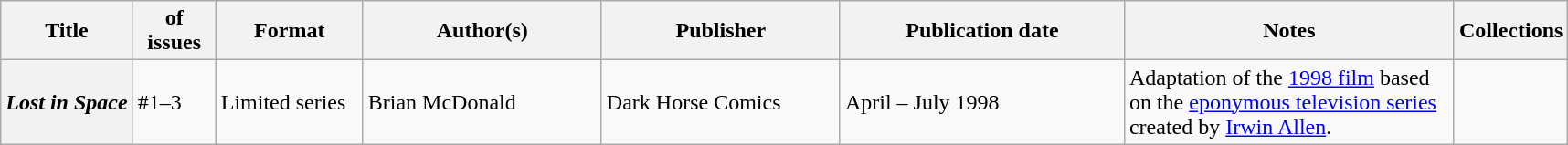<table class="wikitable">
<tr>
<th>Title</th>
<th style="width:40pt"> of issues</th>
<th style="width:75pt">Format</th>
<th style="width:125pt">Author(s)</th>
<th style="width:125pt">Publisher</th>
<th style="width:150pt">Publication date</th>
<th style="width:175pt">Notes</th>
<th>Collections</th>
</tr>
<tr>
<th><em>Lost in Space</em></th>
<td>#1–3</td>
<td>Limited series</td>
<td>Brian McDonald</td>
<td>Dark Horse Comics</td>
<td>April – July 1998</td>
<td>Adaptation of the <a href='#'>1998 film</a> based on the <a href='#'>eponymous television series</a> created by <a href='#'>Irwin Allen</a>.</td>
<td></td>
</tr>
</table>
